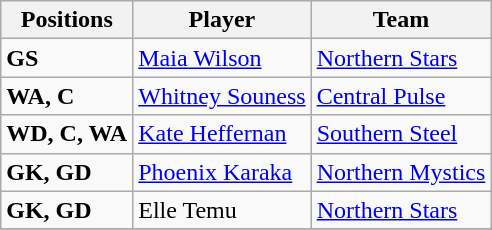<table class="wikitable collapsible">
<tr>
<th>Positions</th>
<th>Player</th>
<th>Team</th>
</tr>
<tr>
<td><strong>GS</strong></td>
<td><a href='#'>Maia Wilson</a></td>
<td><a href='#'>Northern Stars</a></td>
</tr>
<tr>
<td><strong>WA, C</strong></td>
<td><a href='#'>Whitney Souness</a></td>
<td><a href='#'>Central Pulse</a></td>
</tr>
<tr>
<td><strong>WD, C, WA</strong></td>
<td><a href='#'>Kate Heffernan</a></td>
<td><a href='#'>Southern Steel</a></td>
</tr>
<tr>
<td><strong>GK, GD</strong></td>
<td><a href='#'>Phoenix Karaka</a></td>
<td><a href='#'>Northern Mystics</a></td>
</tr>
<tr>
<td><strong>GK, GD</strong></td>
<td>Elle Temu</td>
<td><a href='#'>Northern Stars</a></td>
</tr>
<tr>
</tr>
</table>
